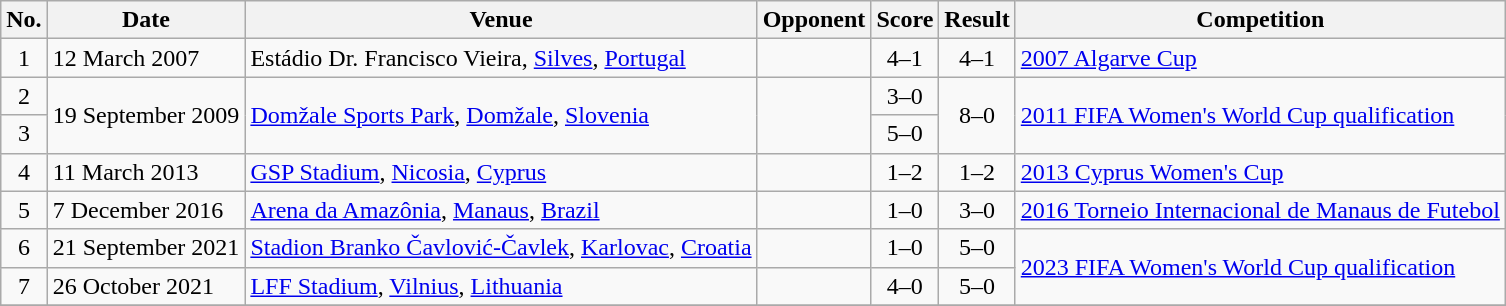<table class="wikitable sortable">
<tr>
<th scope="col">No.</th>
<th scope="col">Date</th>
<th scope="col">Venue</th>
<th scope="col">Opponent</th>
<th scope="col">Score</th>
<th scope="col">Result</th>
<th scope="col">Competition</th>
</tr>
<tr>
<td align="center">1</td>
<td>12 March 2007</td>
<td>Estádio Dr. Francisco Vieira, <a href='#'>Silves</a>, <a href='#'>Portugal</a></td>
<td></td>
<td align="center">4–1</td>
<td align="center">4–1</td>
<td><a href='#'>2007 Algarve Cup</a></td>
</tr>
<tr>
<td align="center">2</td>
<td rowspan="2">19 September 2009</td>
<td rowspan="2"><a href='#'>Domžale Sports Park</a>, <a href='#'>Domžale</a>, <a href='#'>Slovenia</a></td>
<td rowspan="2"></td>
<td align="center">3–0</td>
<td rowspan="2" align="center">8–0</td>
<td rowspan="2"><a href='#'>2011 FIFA Women's World Cup qualification</a></td>
</tr>
<tr>
<td align="center">3</td>
<td align="center">5–0</td>
</tr>
<tr>
<td align="center">4</td>
<td>11 March 2013</td>
<td><a href='#'>GSP Stadium</a>, <a href='#'>Nicosia</a>, <a href='#'>Cyprus</a></td>
<td></td>
<td align="center">1–2</td>
<td align="center">1–2</td>
<td><a href='#'>2013 Cyprus Women's Cup</a></td>
</tr>
<tr>
<td align="center">5</td>
<td>7 December 2016</td>
<td><a href='#'>Arena da Amazônia</a>, <a href='#'>Manaus</a>, <a href='#'>Brazil</a></td>
<td></td>
<td align="center">1–0</td>
<td align="center">3–0</td>
<td><a href='#'>2016 Torneio Internacional de Manaus de Futebol</a></td>
</tr>
<tr>
<td align="center">6</td>
<td>21 September 2021</td>
<td><a href='#'>Stadion Branko Čavlović-Čavlek</a>, <a href='#'>Karlovac</a>, <a href='#'>Croatia</a></td>
<td></td>
<td align="center">1–0</td>
<td align="center">5–0</td>
<td rowspan="2"><a href='#'>2023 FIFA Women's World Cup qualification</a></td>
</tr>
<tr>
<td align="center">7</td>
<td>26 October 2021</td>
<td><a href='#'>LFF Stadium</a>, <a href='#'>Vilnius</a>, <a href='#'>Lithuania</a></td>
<td></td>
<td align="center">4–0</td>
<td align="center">5–0</td>
</tr>
<tr>
</tr>
</table>
